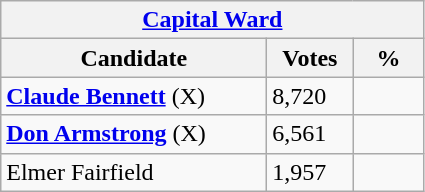<table class="wikitable">
<tr>
<th colspan="3"><a href='#'>Capital Ward</a></th>
</tr>
<tr>
<th style="width: 170px">Candidate</th>
<th style="width: 50px">Votes</th>
<th style="width: 40px">%</th>
</tr>
<tr>
<td><strong><a href='#'>Claude Bennett</a></strong> (X)</td>
<td>8,720</td>
<td></td>
</tr>
<tr>
<td><strong><a href='#'>Don Armstrong</a></strong> (X)</td>
<td>6,561</td>
<td></td>
</tr>
<tr>
<td>Elmer Fairfield</td>
<td>1,957</td>
<td></td>
</tr>
</table>
